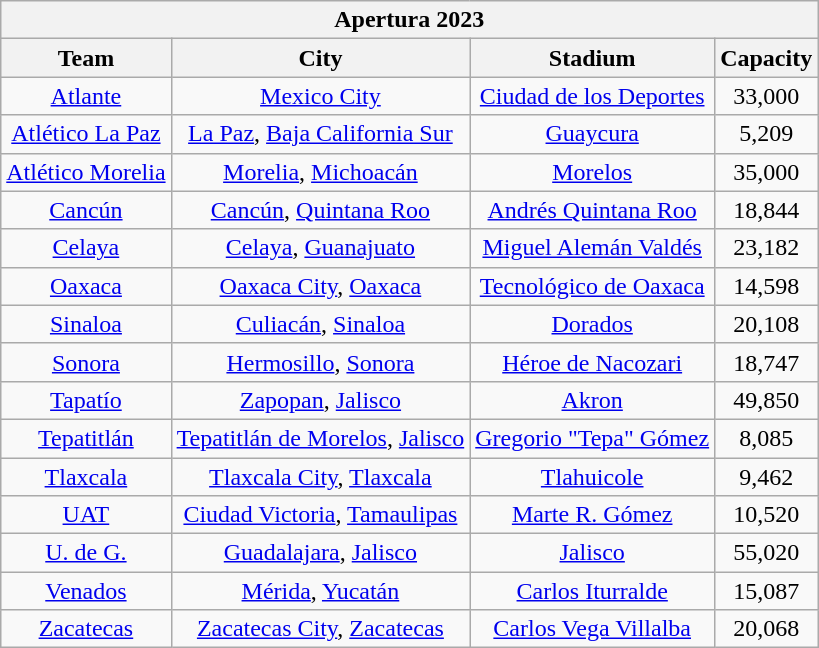<table class="wikitable sortable" style="text-align: center;">
<tr>
<th colspan="4">Apertura 2023</th>
</tr>
<tr>
<th>Team</th>
<th>City</th>
<th>Stadium</th>
<th>Capacity</th>
</tr>
<tr>
<td><a href='#'>Atlante</a></td>
<td><a href='#'>Mexico City</a></td>
<td><a href='#'>Ciudad de los Deportes</a></td>
<td>33,000</td>
</tr>
<tr>
<td><a href='#'>Atlético La Paz</a></td>
<td><a href='#'>La Paz</a>, <a href='#'>Baja California Sur</a></td>
<td><a href='#'>Guaycura</a></td>
<td>5,209</td>
</tr>
<tr>
<td><a href='#'>Atlético Morelia</a></td>
<td><a href='#'>Morelia</a>, <a href='#'>Michoacán</a></td>
<td><a href='#'>Morelos</a></td>
<td>35,000</td>
</tr>
<tr>
<td><a href='#'>Cancún</a></td>
<td><a href='#'>Cancún</a>, <a href='#'>Quintana Roo</a></td>
<td><a href='#'>Andrés Quintana Roo</a></td>
<td>18,844</td>
</tr>
<tr>
<td><a href='#'>Celaya</a></td>
<td><a href='#'>Celaya</a>, <a href='#'>Guanajuato</a></td>
<td><a href='#'>Miguel Alemán Valdés</a></td>
<td>23,182</td>
</tr>
<tr>
<td><a href='#'>Oaxaca</a></td>
<td><a href='#'>Oaxaca City</a>, <a href='#'>Oaxaca</a></td>
<td><a href='#'>Tecnológico de Oaxaca</a></td>
<td>14,598</td>
</tr>
<tr>
<td><a href='#'>Sinaloa</a></td>
<td><a href='#'>Culiacán</a>, <a href='#'>Sinaloa</a></td>
<td><a href='#'>Dorados</a></td>
<td>20,108</td>
</tr>
<tr>
<td><a href='#'>Sonora</a></td>
<td><a href='#'>Hermosillo</a>, <a href='#'>Sonora</a></td>
<td><a href='#'>Héroe de Nacozari</a></td>
<td>18,747</td>
</tr>
<tr>
<td><a href='#'>Tapatío</a></td>
<td><a href='#'>Zapopan</a>, <a href='#'>Jalisco</a></td>
<td><a href='#'>Akron</a></td>
<td>49,850</td>
</tr>
<tr>
<td><a href='#'>Tepatitlán</a></td>
<td><a href='#'>Tepatitlán de Morelos</a>, <a href='#'>Jalisco</a></td>
<td><a href='#'>Gregorio "Tepa" Gómez</a></td>
<td>8,085</td>
</tr>
<tr>
<td><a href='#'>Tlaxcala</a></td>
<td><a href='#'>Tlaxcala City</a>, <a href='#'>Tlaxcala</a></td>
<td><a href='#'>Tlahuicole</a></td>
<td>9,462</td>
</tr>
<tr>
<td><a href='#'>UAT</a></td>
<td><a href='#'>Ciudad Victoria</a>, <a href='#'>Tamaulipas</a></td>
<td><a href='#'>Marte R. Gómez</a></td>
<td>10,520</td>
</tr>
<tr>
<td><a href='#'>U. de G.</a></td>
<td><a href='#'>Guadalajara</a>, <a href='#'>Jalisco</a></td>
<td><a href='#'>Jalisco</a></td>
<td>55,020</td>
</tr>
<tr>
<td><a href='#'>Venados</a></td>
<td><a href='#'>Mérida</a>, <a href='#'>Yucatán</a></td>
<td><a href='#'>Carlos Iturralde</a></td>
<td>15,087</td>
</tr>
<tr>
<td><a href='#'>Zacatecas</a></td>
<td><a href='#'>Zacatecas City</a>, <a href='#'>Zacatecas</a></td>
<td><a href='#'>Carlos Vega Villalba</a></td>
<td>20,068</td>
</tr>
</table>
